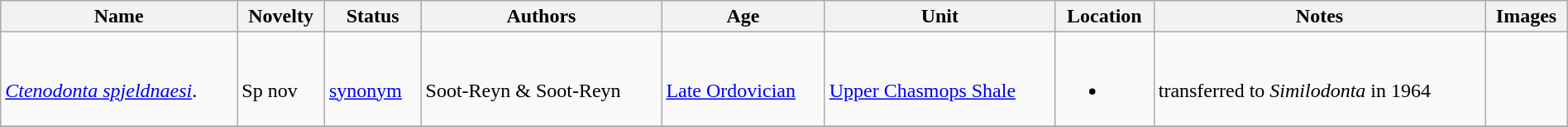<table class="wikitable sortable" align="center" width="100%">
<tr>
<th>Name</th>
<th>Novelty</th>
<th>Status</th>
<th>Authors</th>
<th>Age</th>
<th>Unit</th>
<th>Location</th>
<th>Notes</th>
<th>Images</th>
</tr>
<tr>
<td><br><em><a href='#'>Ctenodonta spjeldnaesi</a></em>.</td>
<td><br>Sp nov</td>
<td><br><a href='#'>synonym</a></td>
<td><br>Soot-Reyn & Soot-Reyn</td>
<td><br><a href='#'>Late Ordovician</a></td>
<td><br><a href='#'>Upper Chasmops Shale</a></td>
<td><br><ul><li></li></ul></td>
<td><br>transferred to <em>Similodonta</em> in 1964</td>
<td></td>
</tr>
<tr>
</tr>
</table>
